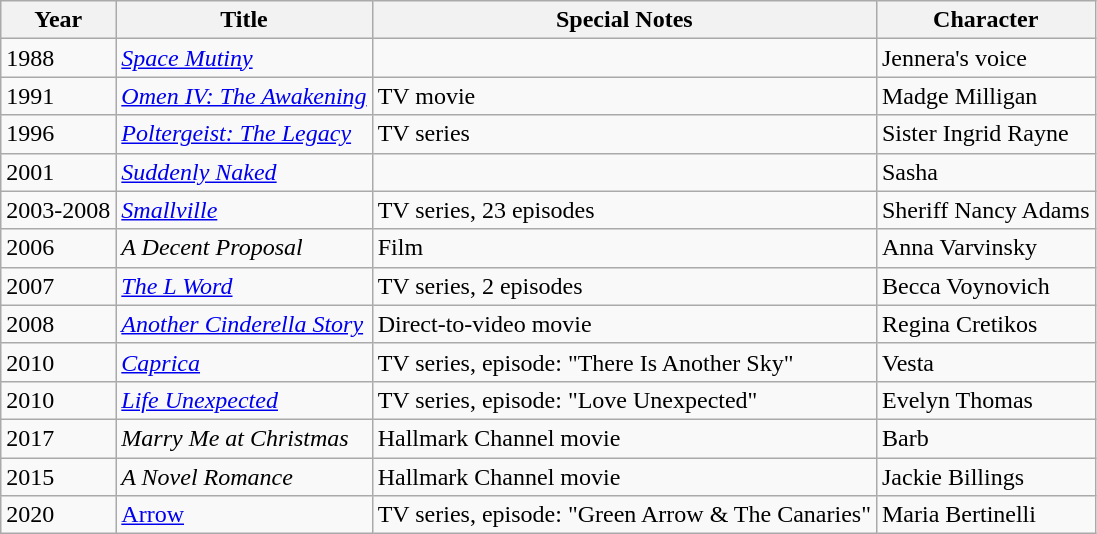<table class="wikitable">
<tr>
<th>Year</th>
<th>Title</th>
<th>Special Notes</th>
<th>Character</th>
</tr>
<tr>
<td>1988</td>
<td><em><a href='#'>Space Mutiny</a></em></td>
<td></td>
<td>Jennera's voice</td>
</tr>
<tr>
<td>1991</td>
<td><em><a href='#'>Omen IV: The Awakening</a></em></td>
<td>TV movie</td>
<td>Madge Milligan</td>
</tr>
<tr>
<td>1996</td>
<td><em><a href='#'>Poltergeist: The Legacy</a></em></td>
<td>TV series</td>
<td>Sister Ingrid Rayne</td>
</tr>
<tr>
<td>2001</td>
<td><em><a href='#'>Suddenly Naked</a></em></td>
<td></td>
<td>Sasha</td>
</tr>
<tr>
<td>2003-2008</td>
<td><em><a href='#'>Smallville</a></em></td>
<td>TV series, 23 episodes</td>
<td>Sheriff Nancy Adams</td>
</tr>
<tr>
<td>2006</td>
<td><em>A Decent Proposal</em></td>
<td>Film</td>
<td>Anna Varvinsky</td>
</tr>
<tr>
<td>2007</td>
<td><em><a href='#'>The L Word</a></em></td>
<td>TV series, 2 episodes</td>
<td>Becca Voynovich</td>
</tr>
<tr>
<td>2008</td>
<td><em><a href='#'>Another Cinderella Story</a></em></td>
<td>Direct-to-video movie</td>
<td>Regina Cretikos</td>
</tr>
<tr>
<td>2010</td>
<td><em><a href='#'>Caprica</a></em></td>
<td>TV series, episode: "There Is Another Sky"</td>
<td>Vesta</td>
</tr>
<tr>
<td>2010</td>
<td><em><a href='#'>Life Unexpected</a></em></td>
<td>TV series, episode: "Love Unexpected"</td>
<td>Evelyn Thomas</td>
</tr>
<tr>
<td>2017</td>
<td><em>Marry Me at Christmas</em></td>
<td>Hallmark Channel movie</td>
<td>Barb</td>
</tr>
<tr>
<td>2015</td>
<td><em>A Novel Romance</em></td>
<td>Hallmark Channel movie</td>
<td>Jackie Billings</td>
</tr>
<tr>
<td>2020</td>
<td><a href='#'>Arrow</a></td>
<td>TV series, episode: "Green Arrow & The Canaries"</td>
<td>Maria Bertinelli</td>
</tr>
</table>
